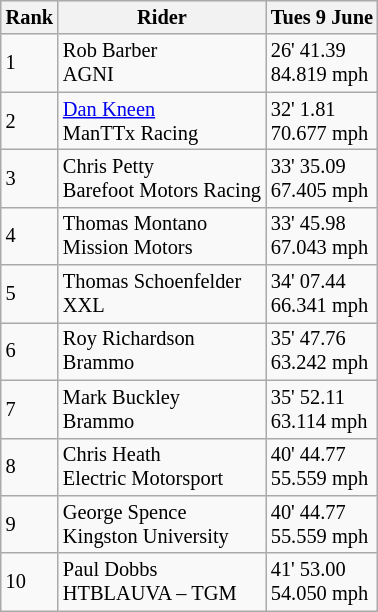<table class="wikitable" style="font-size: 85%;">
<tr style="background:#efefef;">
<th>Rank</th>
<th>Rider</th>
<th>Tues 9 June</th>
</tr>
<tr>
<td>1</td>
<td> Rob Barber <br> AGNI</td>
<td>26' 41.39 <br> 84.819 mph</td>
</tr>
<tr>
<td>2</td>
<td> <a href='#'>Dan Kneen</a><br> ManTTx Racing</td>
<td>32' 1.81 <br> 70.677 mph</td>
</tr>
<tr>
<td>3</td>
<td> Chris Petty<br> Barefoot Motors Racing</td>
<td>33' 35.09 <br> 67.405 mph</td>
</tr>
<tr>
<td>4</td>
<td> Thomas Montano<br> Mission Motors</td>
<td>33' 45.98 <br> 67.043 mph</td>
</tr>
<tr>
<td>5</td>
<td> Thomas Schoenfelder<br> XXL</td>
<td>34' 07.44 <br> 66.341 mph</td>
</tr>
<tr>
<td>6</td>
<td> Roy Richardson <br> Brammo</td>
<td>35' 47.76 <br> 63.242 mph</td>
</tr>
<tr>
<td>7</td>
<td> Mark Buckley<br> Brammo</td>
<td>35' 52.11 <br> 63.114 mph</td>
</tr>
<tr>
<td>8</td>
<td> Chris Heath<br> Electric Motorsport</td>
<td>40' 44.77 <br> 55.559 mph</td>
</tr>
<tr>
<td>9</td>
<td> George Spence<br> Kingston University</td>
<td>40' 44.77 <br> 55.559 mph</td>
</tr>
<tr>
<td>10</td>
<td> Paul Dobbs<br> HTBLAUVA – TGM</td>
<td>41' 53.00 <br> 54.050 mph</td>
</tr>
</table>
